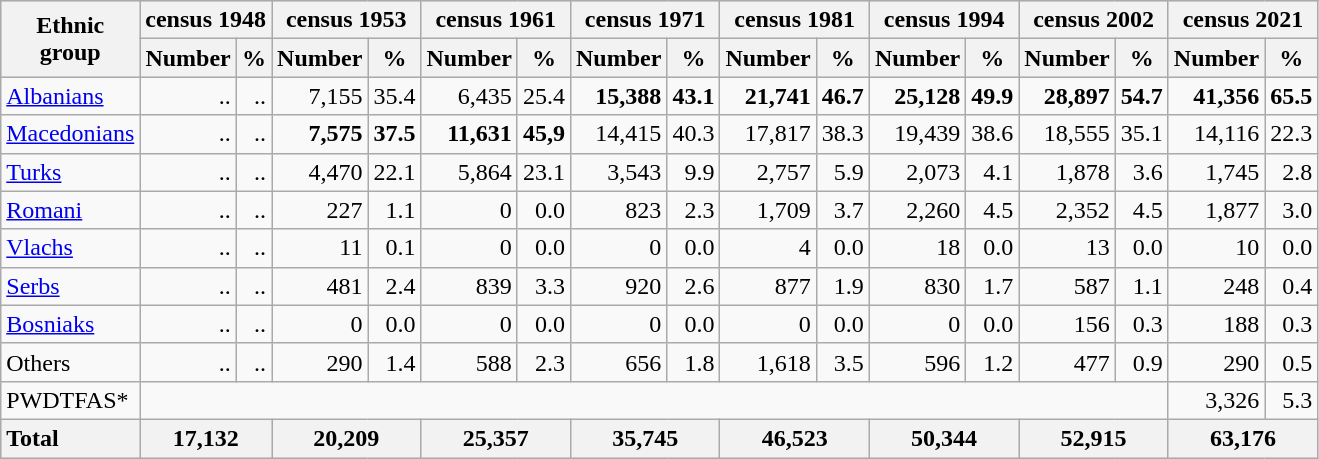<table class="wikitable">
<tr style="background:#e0e0e0;">
<th rowspan="2">Ethnic<br>group</th>
<th colspan="2">census 1948</th>
<th colspan="2">census 1953</th>
<th colspan="2">census 1961</th>
<th colspan="2">census 1971</th>
<th colspan="2">census 1981</th>
<th colspan="2">census 1994</th>
<th colspan="2">census 2002</th>
<th colspan="2">census 2021</th>
</tr>
<tr style="background:#e0e0e0;">
<th>Number</th>
<th>%</th>
<th>Number</th>
<th>%</th>
<th>Number</th>
<th>%</th>
<th>Number</th>
<th>%</th>
<th>Number</th>
<th>%</th>
<th>Number</th>
<th>%</th>
<th>Number</th>
<th>%</th>
<th>Number</th>
<th>%</th>
</tr>
<tr>
<td><a href='#'>Albanians</a></td>
<td style="text-align:right;">..</td>
<td style="text-align:right;">..</td>
<td style="text-align:right;">7,155</td>
<td style="text-align:right;">35.4</td>
<td style="text-align:right;">6,435</td>
<td style="text-align:right;">25.4</td>
<td style="text-align:right;"><strong>15,388</strong></td>
<td style="text-align:right;"><strong>43.1</strong></td>
<td style="text-align:right;"><strong>21,741</strong></td>
<td style="text-align:right;"><strong>46.7</strong></td>
<td style="text-align:right;"><strong>25,128</strong></td>
<td style="text-align:right;"><strong>49.9</strong></td>
<td style="text-align:right;"><strong>28,897</strong></td>
<td style="text-align:right;"><strong>54.7</strong></td>
<td style="text-align:right;"><strong>41,356</strong></td>
<td style="text-align:right;"><strong>65.5</strong></td>
</tr>
<tr>
<td><a href='#'>Macedonians</a></td>
<td style="text-align:right;">..</td>
<td style="text-align:right;">..</td>
<td style="text-align:right;"><strong>7,575</strong></td>
<td style="text-align:right;"><strong>37.5</strong></td>
<td style="text-align:right;"><strong>11,631</strong></td>
<td style="text-align:right;"><strong>45,9</strong></td>
<td style="text-align:right;">14,415</td>
<td style="text-align:right;">40.3</td>
<td style="text-align:right;">17,817</td>
<td style="text-align:right;">38.3</td>
<td style="text-align:right;">19,439</td>
<td style="text-align:right;">38.6</td>
<td style="text-align:right;">18,555</td>
<td style="text-align:right;">35.1</td>
<td style="text-align:right;">14,116</td>
<td style="text-align:right;">22.3</td>
</tr>
<tr>
<td><a href='#'>Turks</a></td>
<td style="text-align:right;">..</td>
<td style="text-align:right;">..</td>
<td style="text-align:right;">4,470</td>
<td style="text-align:right;">22.1</td>
<td style="text-align:right;">5,864</td>
<td style="text-align:right;">23.1</td>
<td style="text-align:right;">3,543</td>
<td style="text-align:right;">9.9</td>
<td style="text-align:right;">2,757</td>
<td style="text-align:right;">5.9</td>
<td style="text-align:right;">2,073</td>
<td style="text-align:right;">4.1</td>
<td style="text-align:right;">1,878</td>
<td style="text-align:right;">3.6</td>
<td style="text-align:right;">1,745</td>
<td style="text-align:right;">2.8</td>
</tr>
<tr>
<td><a href='#'>Romani</a></td>
<td style="text-align:right;">..</td>
<td style="text-align:right;">..</td>
<td style="text-align:right;">227</td>
<td style="text-align:right;">1.1</td>
<td style="text-align:right;">0</td>
<td style="text-align:right;">0.0</td>
<td style="text-align:right;">823</td>
<td style="text-align:right;">2.3</td>
<td style="text-align:right;">1,709</td>
<td style="text-align:right;">3.7</td>
<td style="text-align:right;">2,260</td>
<td style="text-align:right;">4.5</td>
<td style="text-align:right;">2,352</td>
<td style="text-align:right;">4.5</td>
<td style="text-align:right;">1,877</td>
<td style="text-align:right;">3.0</td>
</tr>
<tr>
<td><a href='#'>Vlachs</a></td>
<td style="text-align:right;">..</td>
<td style="text-align:right;">..</td>
<td style="text-align:right;">11</td>
<td style="text-align:right;">0.1</td>
<td style="text-align:right;">0</td>
<td style="text-align:right;">0.0</td>
<td style="text-align:right;">0</td>
<td style="text-align:right;">0.0</td>
<td style="text-align:right;">4</td>
<td style="text-align:right;">0.0</td>
<td style="text-align:right;">18</td>
<td style="text-align:right;">0.0</td>
<td style="text-align:right;">13</td>
<td style="text-align:right;">0.0</td>
<td style="text-align:right;">10</td>
<td style="text-align:right;">0.0</td>
</tr>
<tr>
<td><a href='#'>Serbs</a></td>
<td style="text-align:right;">..</td>
<td style="text-align:right;">..</td>
<td style="text-align:right;">481</td>
<td style="text-align:right;">2.4</td>
<td style="text-align:right;">839</td>
<td style="text-align:right;">3.3</td>
<td style="text-align:right;">920</td>
<td style="text-align:right;">2.6</td>
<td style="text-align:right;">877</td>
<td style="text-align:right;">1.9</td>
<td style="text-align:right;">830</td>
<td style="text-align:right;">1.7</td>
<td style="text-align:right;">587</td>
<td style="text-align:right;">1.1</td>
<td style="text-align:right;">248</td>
<td style="text-align:right;">0.4</td>
</tr>
<tr>
<td><a href='#'>Bosniaks</a></td>
<td style="text-align:right;">..</td>
<td style="text-align:right;">..</td>
<td style="text-align:right;">0</td>
<td style="text-align:right;">0.0</td>
<td style="text-align:right;">0</td>
<td style="text-align:right;">0.0</td>
<td style="text-align:right;">0</td>
<td style="text-align:right;">0.0</td>
<td style="text-align:right;">0</td>
<td style="text-align:right;">0.0</td>
<td style="text-align:right;">0</td>
<td style="text-align:right;">0.0</td>
<td style="text-align:right;">156</td>
<td style="text-align:right;">0.3</td>
<td style="text-align:right;">188</td>
<td style="text-align:right;">0.3</td>
</tr>
<tr>
<td>Others</td>
<td style="text-align:right;">..</td>
<td style="text-align:right;">..</td>
<td style="text-align:right;">290</td>
<td style="text-align:right;">1.4</td>
<td style="text-align:right;">588</td>
<td style="text-align:right;">2.3</td>
<td style="text-align:right;">656</td>
<td style="text-align:right;">1.8</td>
<td style="text-align:right;">1,618</td>
<td style="text-align:right;">3.5</td>
<td style="text-align:right;">596</td>
<td style="text-align:right;">1.2</td>
<td style="text-align:right;">477</td>
<td style="text-align:right;">0.9</td>
<td style="text-align:right;">290</td>
<td style="text-align:right;">0.5</td>
</tr>
<tr>
<td>PWDTFAS*</td>
<td colspan="14"></td>
<td style="text-align:right;">3,326</td>
<td style="text-align:right;">5.3</td>
</tr>
<tr style="background:#e0e0e0;">
<th style="text-align:left;">Total</th>
<th colspan="2">17,132</th>
<th colspan="2">20,209</th>
<th colspan="2">25,357</th>
<th colspan="2">35,745</th>
<th colspan="2">46,523</th>
<th colspan="2">50,344</th>
<th colspan="2">52,915</th>
<th colspan="2">63,176</th>
</tr>
</table>
